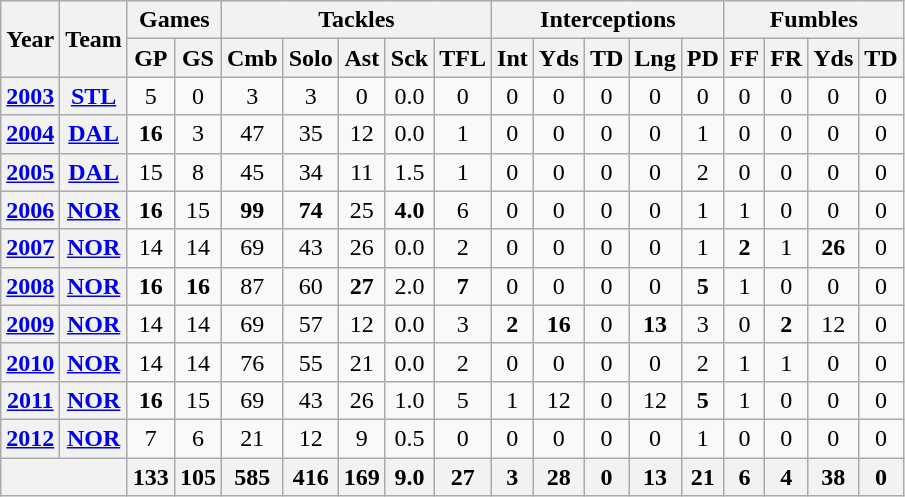<table class="wikitable" style="text-align:center">
<tr>
<th rowspan="2">Year</th>
<th rowspan="2">Team</th>
<th colspan="2">Games</th>
<th colspan="5">Tackles</th>
<th colspan="5">Interceptions</th>
<th colspan="4">Fumbles</th>
</tr>
<tr>
<th>GP</th>
<th>GS</th>
<th>Cmb</th>
<th>Solo</th>
<th>Ast</th>
<th>Sck</th>
<th>TFL</th>
<th>Int</th>
<th>Yds</th>
<th>TD</th>
<th>Lng</th>
<th>PD</th>
<th>FF</th>
<th>FR</th>
<th>Yds</th>
<th>TD</th>
</tr>
<tr>
<th><a href='#'>2003</a></th>
<th><a href='#'>STL</a></th>
<td>5</td>
<td>0</td>
<td>3</td>
<td>3</td>
<td>0</td>
<td>0.0</td>
<td>0</td>
<td>0</td>
<td>0</td>
<td>0</td>
<td>0</td>
<td>0</td>
<td>0</td>
<td>0</td>
<td>0</td>
<td>0</td>
</tr>
<tr>
<th><a href='#'>2004</a></th>
<th><a href='#'>DAL</a></th>
<td><strong>16</strong></td>
<td>3</td>
<td>47</td>
<td>35</td>
<td>12</td>
<td>0.0</td>
<td>1</td>
<td>0</td>
<td>0</td>
<td>0</td>
<td>0</td>
<td>1</td>
<td>0</td>
<td>0</td>
<td>0</td>
<td>0</td>
</tr>
<tr>
<th><a href='#'>2005</a></th>
<th><a href='#'>DAL</a></th>
<td>15</td>
<td>8</td>
<td>45</td>
<td>34</td>
<td>11</td>
<td>1.5</td>
<td>1</td>
<td>0</td>
<td>0</td>
<td>0</td>
<td>0</td>
<td>2</td>
<td>0</td>
<td>0</td>
<td>0</td>
<td>0</td>
</tr>
<tr>
<th><a href='#'>2006</a></th>
<th><a href='#'>NOR</a></th>
<td><strong>16</strong></td>
<td>15</td>
<td><strong>99</strong></td>
<td><strong>74</strong></td>
<td>25</td>
<td><strong>4.0</strong></td>
<td>6</td>
<td>0</td>
<td>0</td>
<td>0</td>
<td>0</td>
<td>1</td>
<td>1</td>
<td>0</td>
<td>0</td>
<td>0</td>
</tr>
<tr>
<th><a href='#'>2007</a></th>
<th><a href='#'>NOR</a></th>
<td>14</td>
<td>14</td>
<td>69</td>
<td>43</td>
<td>26</td>
<td>0.0</td>
<td>2</td>
<td>0</td>
<td>0</td>
<td>0</td>
<td>0</td>
<td>1</td>
<td><strong>2</strong></td>
<td>1</td>
<td><strong>26</strong></td>
<td>0</td>
</tr>
<tr>
<th><a href='#'>2008</a></th>
<th><a href='#'>NOR</a></th>
<td><strong>16</strong></td>
<td><strong>16</strong></td>
<td>87</td>
<td>60</td>
<td><strong>27</strong></td>
<td>2.0</td>
<td><strong>7</strong></td>
<td>0</td>
<td>0</td>
<td>0</td>
<td>0</td>
<td><strong>5</strong></td>
<td>1</td>
<td>0</td>
<td>0</td>
<td>0</td>
</tr>
<tr>
<th><a href='#'>2009</a></th>
<th><a href='#'>NOR</a></th>
<td>14</td>
<td>14</td>
<td>69</td>
<td>57</td>
<td>12</td>
<td>0.0</td>
<td>3</td>
<td><strong>2</strong></td>
<td><strong>16</strong></td>
<td>0</td>
<td><strong>13</strong></td>
<td>3</td>
<td>0</td>
<td><strong>2</strong></td>
<td>12</td>
<td>0</td>
</tr>
<tr>
<th><a href='#'>2010</a></th>
<th><a href='#'>NOR</a></th>
<td>14</td>
<td>14</td>
<td>76</td>
<td>55</td>
<td>21</td>
<td>0.0</td>
<td>2</td>
<td>0</td>
<td>0</td>
<td>0</td>
<td>0</td>
<td>2</td>
<td>1</td>
<td>1</td>
<td>0</td>
<td>0</td>
</tr>
<tr>
<th><a href='#'>2011</a></th>
<th><a href='#'>NOR</a></th>
<td><strong>16</strong></td>
<td>15</td>
<td>69</td>
<td>43</td>
<td>26</td>
<td>1.0</td>
<td>5</td>
<td>1</td>
<td>12</td>
<td>0</td>
<td>12</td>
<td><strong>5</strong></td>
<td>1</td>
<td>0</td>
<td>0</td>
<td>0</td>
</tr>
<tr>
<th><a href='#'>2012</a></th>
<th><a href='#'>NOR</a></th>
<td>7</td>
<td>6</td>
<td>21</td>
<td>12</td>
<td>9</td>
<td>0.5</td>
<td>0</td>
<td>0</td>
<td>0</td>
<td>0</td>
<td>0</td>
<td>1</td>
<td>0</td>
<td>0</td>
<td>0</td>
<td>0</td>
</tr>
<tr>
<th colspan="2"></th>
<th>133</th>
<th>105</th>
<th>585</th>
<th>416</th>
<th>169</th>
<th>9.0</th>
<th>27</th>
<th>3</th>
<th>28</th>
<th>0</th>
<th>13</th>
<th>21</th>
<th>6</th>
<th>4</th>
<th>38</th>
<th>0</th>
</tr>
</table>
